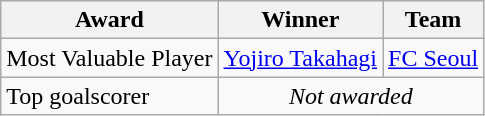<table class="wikitable">
<tr>
<th>Award</th>
<th>Winner</th>
<th>Team</th>
</tr>
<tr>
<td>Most Valuable Player</td>
<td> <a href='#'>Yojiro Takahagi</a></td>
<td><a href='#'>FC Seoul</a></td>
</tr>
<tr>
<td>Top goalscorer</td>
<td align=center colspan=2><em>Not awarded</em></td>
</tr>
</table>
